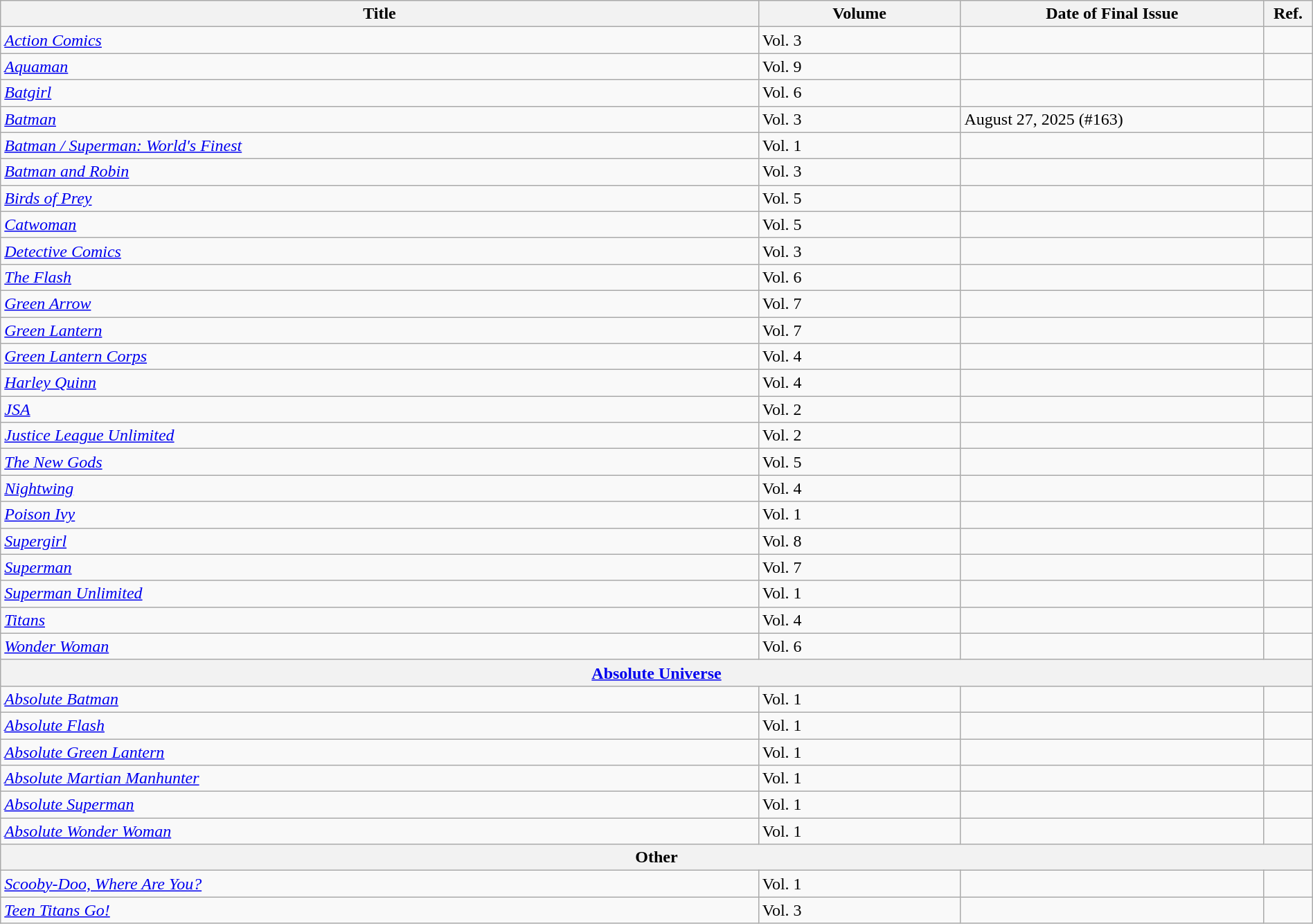<table class="wikitable sortable" style="width:100%; margin:1em auto 1em auto;">
<tr>
<th width=30%>Title</th>
<th width=8%>Volume</th>
<th width=12%>Date of Final Issue</th>
<th width=1%>Ref.</th>
</tr>
<tr>
<td><em><a href='#'>Action Comics</a></em></td>
<td>Vol. 3</td>
<td></td>
<td></td>
</tr>
<tr>
<td><em><a href='#'>Aquaman</a></em></td>
<td>Vol. 9</td>
<td></td>
<td></td>
</tr>
<tr>
<td><em><a href='#'>Batgirl</a></em></td>
<td>Vol. 6</td>
<td></td>
<td></td>
</tr>
<tr>
<td><em><a href='#'>Batman</a></em></td>
<td>Vol. 3</td>
<td>August 27, 2025 (#163)</td>
<td></td>
</tr>
<tr>
<td><em><a href='#'>Batman / Superman: World's Finest</a></em></td>
<td>Vol. 1</td>
<td></td>
<td></td>
</tr>
<tr>
<td><em><a href='#'>Batman and Robin</a></em></td>
<td>Vol. 3</td>
<td></td>
<td></td>
</tr>
<tr>
<td><em><a href='#'>Birds of Prey</a></em></td>
<td>Vol. 5</td>
<td></td>
<td></td>
</tr>
<tr>
<td><em><a href='#'>Catwoman</a></em></td>
<td>Vol. 5</td>
<td></td>
<td></td>
</tr>
<tr>
<td><em><a href='#'>Detective Comics</a></em></td>
<td>Vol. 3</td>
<td></td>
<td></td>
</tr>
<tr>
<td><em><a href='#'>The Flash</a></em></td>
<td>Vol. 6</td>
<td></td>
<td></td>
</tr>
<tr>
<td><em><a href='#'>Green Arrow</a></em></td>
<td>Vol. 7</td>
<td></td>
<td></td>
</tr>
<tr>
<td><em><a href='#'>Green Lantern</a></em></td>
<td>Vol. 7</td>
<td></td>
<td></td>
</tr>
<tr>
<td><em><a href='#'>Green Lantern Corps</a></em></td>
<td>Vol. 4</td>
<td></td>
<td></td>
</tr>
<tr>
<td><em><a href='#'>Harley Quinn</a></em></td>
<td>Vol. 4</td>
<td></td>
<td></td>
</tr>
<tr>
<td><em><a href='#'>JSA</a></em></td>
<td>Vol. 2</td>
<td></td>
<td></td>
</tr>
<tr>
<td><em><a href='#'>Justice League Unlimited</a></em></td>
<td>Vol. 2</td>
<td></td>
<td></td>
</tr>
<tr>
<td><em><a href='#'>The New Gods</a></em></td>
<td>Vol. 5</td>
<td></td>
<td></td>
</tr>
<tr>
<td><em><a href='#'>Nightwing</a></em></td>
<td>Vol. 4</td>
<td></td>
<td></td>
</tr>
<tr>
<td><em><a href='#'>Poison Ivy</a></em></td>
<td>Vol. 1</td>
<td></td>
<td></td>
</tr>
<tr>
<td><em><a href='#'>Supergirl</a></em></td>
<td>Vol. 8</td>
<td></td>
<td></td>
</tr>
<tr>
<td><em><a href='#'>Superman</a></em></td>
<td>Vol. 7</td>
<td></td>
<td></td>
</tr>
<tr>
<td><em><a href='#'>Superman Unlimited</a></em></td>
<td>Vol. 1</td>
<td></td>
<td></td>
</tr>
<tr>
<td><em><a href='#'>Titans</a></em></td>
<td>Vol. 4</td>
<td></td>
<td></td>
</tr>
<tr>
<td><em><a href='#'>Wonder Woman</a></em></td>
<td>Vol. 6</td>
<td></td>
<td></td>
</tr>
<tr>
<th colspan="4"><a href='#'>Absolute Universe</a></th>
</tr>
<tr>
<td><em><a href='#'>Absolute Batman</a></em></td>
<td>Vol. 1</td>
<td></td>
<td></td>
</tr>
<tr>
<td><em><a href='#'>Absolute Flash</a></em></td>
<td>Vol. 1</td>
<td></td>
<td></td>
</tr>
<tr>
<td><em><a href='#'>Absolute Green Lantern</a></em></td>
<td>Vol. 1</td>
<td></td>
<td></td>
</tr>
<tr>
<td><em><a href='#'>Absolute Martian Manhunter</a></em></td>
<td>Vol. 1</td>
<td></td>
<td></td>
</tr>
<tr>
<td><em><a href='#'>Absolute Superman</a></em></td>
<td>Vol. 1</td>
<td></td>
<td></td>
</tr>
<tr>
<td><em><a href='#'>Absolute Wonder Woman</a></em></td>
<td>Vol. 1</td>
<td></td>
<td></td>
</tr>
<tr>
<th colspan="4">Other</th>
</tr>
<tr>
<td><em><a href='#'>Scooby-Doo, Where Are You?</a></em></td>
<td>Vol. 1</td>
<td></td>
<td></td>
</tr>
<tr>
<td><em><a href='#'>Teen Titans Go!</a></em></td>
<td>Vol. 3</td>
<td></td>
<td></td>
</tr>
</table>
